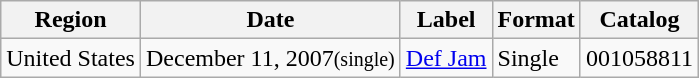<table class="wikitable">
<tr>
<th>Region</th>
<th>Date</th>
<th>Label</th>
<th>Format</th>
<th>Catalog</th>
</tr>
<tr>
<td>United States</td>
<td>December 11, 2007<small>(single)</small></td>
<td><a href='#'>Def Jam</a></td>
<td>Single</td>
<td>001058811</td>
</tr>
</table>
